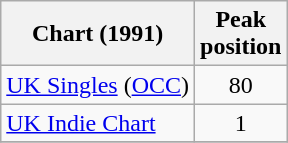<table class="wikitable sortable" style="text-align:left;">
<tr>
<th>Chart (1991)</th>
<th>Peak<br>position</th>
</tr>
<tr>
<td><a href='#'>UK Singles</a> (<a href='#'>OCC</a>)</td>
<td style="text-align:center;">80</td>
</tr>
<tr>
<td><a href='#'>UK Indie Chart</a></td>
<td style="text-align:center;">1</td>
</tr>
<tr>
</tr>
</table>
